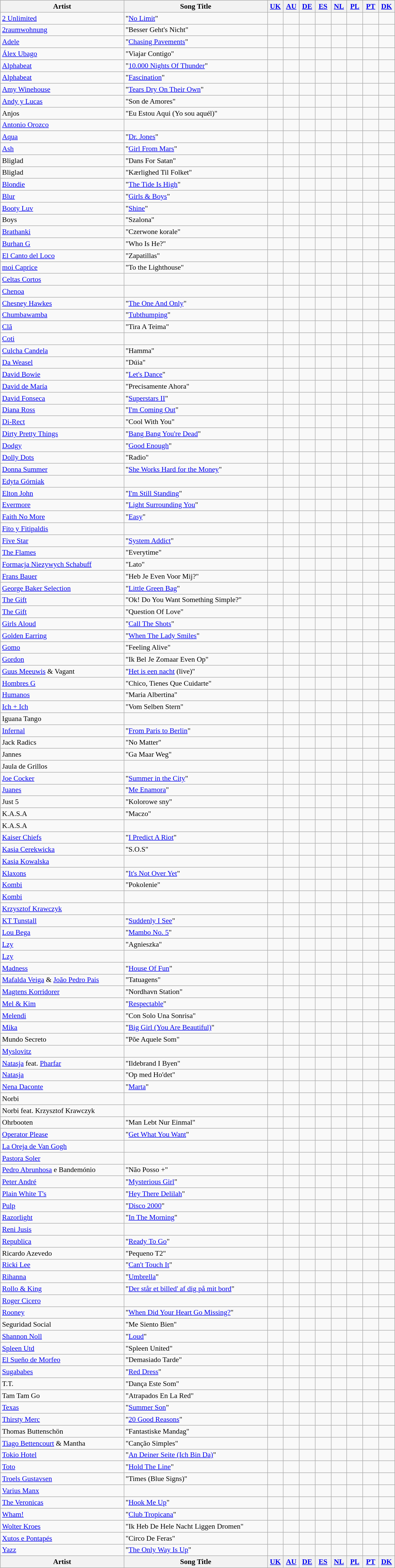<table class="wikitable sortable" style="font-size:90%; text-align:left; margin: 5px;">
<tr>
<th style="width:240px;">Artist</th>
<th style="width:280px;">Song Title</th>
<th width=25px><a href='#'>UK</a></th>
<th width=25px><a href='#'>AU</a></th>
<th width=25px><a href='#'>DE</a></th>
<th width=25px><a href='#'>ES</a></th>
<th width=25px><a href='#'>NL</a></th>
<th width=25px><a href='#'>PL</a></th>
<th width=25px><a href='#'>PT</a></th>
<th width=25px><a href='#'>DK</a></th>
</tr>
<tr>
<td><a href='#'>2 Unlimited</a></td>
<td>"<a href='#'>No Limit</a>"</td>
<td></td>
<td></td>
<td></td>
<td></td>
<td></td>
<td></td>
<td></td>
<td></td>
</tr>
<tr>
<td><a href='#'>2raumwohnung</a></td>
<td>"Besser Geht's Nicht"</td>
<td></td>
<td></td>
<td></td>
<td></td>
<td></td>
<td></td>
<td></td>
<td></td>
</tr>
<tr>
<td><a href='#'>Adele</a></td>
<td>"<a href='#'>Chasing Pavements</a>"</td>
<td></td>
<td></td>
<td></td>
<td></td>
<td></td>
<td></td>
<td></td>
<td></td>
</tr>
<tr>
<td><a href='#'>Álex Ubago</a></td>
<td>"Viajar Contigo"</td>
<td></td>
<td></td>
<td></td>
<td></td>
<td></td>
<td></td>
<td></td>
<td></td>
</tr>
<tr>
<td><a href='#'>Alphabeat</a></td>
<td>"<a href='#'>10.000 Nights Of Thunder</a>"</td>
<td></td>
<td></td>
<td></td>
<td></td>
<td></td>
<td></td>
<td></td>
<td></td>
</tr>
<tr>
<td><a href='#'>Alphabeat</a></td>
<td>"<a href='#'>Fascination</a>"</td>
<td></td>
<td></td>
<td></td>
<td></td>
<td></td>
<td></td>
<td></td>
<td></td>
</tr>
<tr>
<td><a href='#'>Amy Winehouse</a></td>
<td>"<a href='#'>Tears Dry On Their Own</a>"</td>
<td></td>
<td></td>
<td></td>
<td></td>
<td></td>
<td></td>
<td></td>
<td></td>
</tr>
<tr>
<td><a href='#'>Andy y Lucas</a></td>
<td>"Son de Amores"</td>
<td></td>
<td></td>
<td></td>
<td></td>
<td></td>
<td></td>
<td></td>
<td></td>
</tr>
<tr>
<td>Anjos</td>
<td>"Eu Estou Aqui (Yo sou aquél)"</td>
<td></td>
<td></td>
<td></td>
<td></td>
<td></td>
<td></td>
<td></td>
<td></td>
</tr>
<tr>
<td><a href='#'>Antonio Orozco</a></td>
<td></td>
<td></td>
<td></td>
<td></td>
<td></td>
<td></td>
<td></td>
<td></td>
<td></td>
</tr>
<tr>
<td><a href='#'>Aqua</a></td>
<td>"<a href='#'>Dr. Jones</a>"</td>
<td></td>
<td></td>
<td></td>
<td></td>
<td></td>
<td></td>
<td></td>
<td></td>
</tr>
<tr>
<td><a href='#'>Ash</a></td>
<td>"<a href='#'>Girl From Mars</a>"</td>
<td></td>
<td></td>
<td></td>
<td></td>
<td></td>
<td></td>
<td></td>
<td></td>
</tr>
<tr>
<td>Bliglad</td>
<td>"Dans For Satan"</td>
<td></td>
<td></td>
<td></td>
<td></td>
<td></td>
<td></td>
<td></td>
<td></td>
</tr>
<tr>
<td>Bliglad</td>
<td>"Kærlighed Til Folket"</td>
<td></td>
<td></td>
<td></td>
<td></td>
<td></td>
<td></td>
<td></td>
<td></td>
</tr>
<tr>
<td><a href='#'>Blondie</a></td>
<td>"<a href='#'>The Tide Is High</a>"</td>
<td></td>
<td></td>
<td></td>
<td></td>
<td></td>
<td></td>
<td></td>
<td></td>
</tr>
<tr>
<td><a href='#'>Blur</a></td>
<td>"<a href='#'>Girls & Boys</a>"</td>
<td></td>
<td></td>
<td></td>
<td></td>
<td></td>
<td></td>
<td></td>
<td></td>
</tr>
<tr>
<td><a href='#'>Booty Luv</a></td>
<td>"<a href='#'>Shine</a>"</td>
<td></td>
<td></td>
<td></td>
<td></td>
<td></td>
<td></td>
<td></td>
<td></td>
</tr>
<tr>
<td>Boys</td>
<td>"Szalona"</td>
<td></td>
<td></td>
<td></td>
<td></td>
<td></td>
<td></td>
<td></td>
<td></td>
</tr>
<tr>
<td><a href='#'>Brathanki</a></td>
<td>"Czerwone korale"</td>
<td></td>
<td></td>
<td></td>
<td></td>
<td></td>
<td></td>
<td></td>
<td></td>
</tr>
<tr>
<td><a href='#'>Burhan G</a></td>
<td>"Who Is He?"</td>
<td></td>
<td></td>
<td></td>
<td></td>
<td></td>
<td></td>
<td></td>
<td></td>
</tr>
<tr>
<td><a href='#'>El Canto del Loco</a></td>
<td>"Zapatillas"</td>
<td></td>
<td></td>
<td></td>
<td></td>
<td></td>
<td></td>
<td></td>
<td></td>
</tr>
<tr>
<td><a href='#'>moi Caprice</a></td>
<td>"To the Lighthouse"</td>
<td></td>
<td></td>
<td></td>
<td></td>
<td></td>
<td></td>
<td></td>
<td></td>
</tr>
<tr>
<td><a href='#'>Celtas Cortos</a></td>
<td></td>
<td></td>
<td></td>
<td></td>
<td></td>
<td></td>
<td></td>
<td></td>
<td></td>
</tr>
<tr>
<td><a href='#'>Chenoa</a></td>
<td></td>
<td></td>
<td></td>
<td></td>
<td></td>
<td></td>
<td></td>
<td></td>
<td></td>
</tr>
<tr>
<td><a href='#'>Chesney Hawkes</a></td>
<td>"<a href='#'>The One And Only</a>"</td>
<td></td>
<td></td>
<td></td>
<td></td>
<td></td>
<td></td>
<td></td>
<td></td>
</tr>
<tr>
<td><a href='#'>Chumbawamba</a></td>
<td>"<a href='#'>Tubthumping</a>"</td>
<td></td>
<td></td>
<td></td>
<td></td>
<td></td>
<td></td>
<td></td>
<td></td>
</tr>
<tr>
<td><a href='#'>Clã</a></td>
<td>"Tira A Teima"</td>
<td></td>
<td></td>
<td></td>
<td></td>
<td></td>
<td></td>
<td></td>
<td></td>
</tr>
<tr>
<td><a href='#'>Coti</a></td>
<td></td>
<td></td>
<td></td>
<td></td>
<td></td>
<td></td>
<td></td>
<td></td>
<td></td>
</tr>
<tr>
<td><a href='#'>Culcha Candela</a></td>
<td>"Hamma"</td>
<td></td>
<td></td>
<td></td>
<td></td>
<td></td>
<td></td>
<td></td>
<td></td>
</tr>
<tr>
<td><a href='#'>Da Weasel</a></td>
<td>"Dúia"</td>
<td></td>
<td></td>
<td></td>
<td></td>
<td></td>
<td></td>
<td></td>
<td></td>
</tr>
<tr>
<td><a href='#'>David Bowie</a></td>
<td>"<a href='#'>Let's Dance</a>"</td>
<td></td>
<td></td>
<td></td>
<td></td>
<td></td>
<td></td>
<td></td>
<td></td>
</tr>
<tr>
<td><a href='#'>David de María</a></td>
<td>"Precisamente Ahora"</td>
<td></td>
<td></td>
<td></td>
<td></td>
<td></td>
<td></td>
<td></td>
<td></td>
</tr>
<tr>
<td><a href='#'>David Fonseca</a></td>
<td>"<a href='#'>Superstars II</a>"</td>
<td></td>
<td></td>
<td></td>
<td></td>
<td></td>
<td></td>
<td></td>
<td></td>
</tr>
<tr>
<td><a href='#'>Diana Ross</a></td>
<td>"<a href='#'>I'm Coming Out</a>"</td>
<td></td>
<td></td>
<td></td>
<td></td>
<td></td>
<td></td>
<td></td>
<td></td>
</tr>
<tr>
<td><a href='#'>Di-Rect</a></td>
<td>"Cool With You"</td>
<td></td>
<td></td>
<td></td>
<td></td>
<td></td>
<td></td>
<td></td>
<td></td>
</tr>
<tr>
<td><a href='#'>Dirty Pretty Things</a></td>
<td>"<a href='#'>Bang Bang You're Dead</a>"</td>
<td></td>
<td></td>
<td></td>
<td></td>
<td></td>
<td></td>
<td></td>
<td></td>
</tr>
<tr>
<td><a href='#'>Dodgy</a></td>
<td>"<a href='#'>Good Enough</a>"</td>
<td></td>
<td></td>
<td></td>
<td></td>
<td></td>
<td></td>
<td></td>
<td></td>
</tr>
<tr>
<td><a href='#'>Dolly Dots</a></td>
<td>"Radio"</td>
<td></td>
<td></td>
<td></td>
<td></td>
<td></td>
<td></td>
<td></td>
<td></td>
</tr>
<tr>
<td><a href='#'>Donna Summer</a></td>
<td>"<a href='#'>She Works Hard for the Money</a>"</td>
<td></td>
<td></td>
<td></td>
<td></td>
<td></td>
<td></td>
<td></td>
<td></td>
</tr>
<tr>
<td><a href='#'>Edyta Górniak</a></td>
<td></td>
<td></td>
<td></td>
<td></td>
<td></td>
<td></td>
<td></td>
<td></td>
<td></td>
</tr>
<tr>
<td><a href='#'>Elton John</a></td>
<td>"<a href='#'>I'm Still Standing</a>"</td>
<td></td>
<td></td>
<td></td>
<td></td>
<td></td>
<td></td>
<td></td>
<td></td>
</tr>
<tr>
<td><a href='#'>Evermore</a></td>
<td>"<a href='#'>Light Surrounding You</a>"</td>
<td></td>
<td></td>
<td></td>
<td></td>
<td></td>
<td></td>
<td></td>
<td></td>
</tr>
<tr>
<td><a href='#'>Faith No More</a></td>
<td>"<a href='#'>Easy</a>"</td>
<td></td>
<td></td>
<td></td>
<td></td>
<td></td>
<td></td>
<td></td>
<td></td>
</tr>
<tr>
<td><a href='#'>Fito y Fitipaldis</a></td>
<td></td>
<td></td>
<td></td>
<td></td>
<td></td>
<td></td>
<td></td>
<td></td>
<td></td>
</tr>
<tr>
<td><a href='#'>Five Star</a></td>
<td>"<a href='#'>System Addict</a>"</td>
<td></td>
<td></td>
<td></td>
<td></td>
<td></td>
<td></td>
<td></td>
<td></td>
</tr>
<tr>
<td><a href='#'>The Flames</a></td>
<td>"Everytime"</td>
<td></td>
<td></td>
<td></td>
<td></td>
<td></td>
<td></td>
<td></td>
<td></td>
</tr>
<tr>
<td><a href='#'>Formacja Niezywych Schabuff</a></td>
<td>"Lato"</td>
<td></td>
<td></td>
<td></td>
<td></td>
<td></td>
<td></td>
<td></td>
<td></td>
</tr>
<tr>
<td><a href='#'>Frans Bauer</a></td>
<td>"Heb Je Even Voor Mij?"</td>
<td></td>
<td></td>
<td></td>
<td></td>
<td></td>
<td></td>
<td></td>
<td></td>
</tr>
<tr>
<td><a href='#'>George Baker Selection</a></td>
<td>"<a href='#'>Little Green Bag</a>"</td>
<td></td>
<td></td>
<td></td>
<td></td>
<td></td>
<td></td>
<td></td>
<td></td>
</tr>
<tr>
<td><a href='#'>The Gift</a></td>
<td>"Ok! Do You Want Something Simple?"</td>
<td></td>
<td></td>
<td></td>
<td></td>
<td></td>
<td></td>
<td></td>
<td></td>
</tr>
<tr>
<td><a href='#'>The Gift</a></td>
<td>"Question Of Love"</td>
<td></td>
<td></td>
<td></td>
<td></td>
<td></td>
<td></td>
<td></td>
<td></td>
</tr>
<tr>
<td><a href='#'>Girls Aloud</a></td>
<td>"<a href='#'>Call The Shots</a>"</td>
<td></td>
<td></td>
<td></td>
<td></td>
<td></td>
<td></td>
<td></td>
<td></td>
</tr>
<tr>
<td><a href='#'>Golden Earring</a></td>
<td>"<a href='#'>When The Lady Smiles</a>"</td>
<td></td>
<td></td>
<td></td>
<td></td>
<td></td>
<td></td>
<td></td>
<td></td>
</tr>
<tr>
<td><a href='#'>Gomo</a></td>
<td>"Feeling Alive"</td>
<td></td>
<td></td>
<td></td>
<td></td>
<td></td>
<td></td>
<td></td>
<td></td>
</tr>
<tr>
<td><a href='#'>Gordon</a></td>
<td>"Ik Bel Je Zomaar Even Op"</td>
<td></td>
<td></td>
<td></td>
<td></td>
<td></td>
<td></td>
<td></td>
<td></td>
</tr>
<tr>
<td><a href='#'>Guus Meeuwis</a> & Vagant</td>
<td>"<a href='#'>Het is een nacht</a> (live)"</td>
<td></td>
<td></td>
<td></td>
<td></td>
<td></td>
<td></td>
<td></td>
<td></td>
</tr>
<tr>
<td><a href='#'>Hombres G</a></td>
<td>"Chico, Tienes Que Cuidarte"</td>
<td></td>
<td></td>
<td></td>
<td></td>
<td></td>
<td></td>
<td></td>
<td></td>
</tr>
<tr>
<td><a href='#'>Humanos</a></td>
<td>"Maria Albertina"</td>
<td></td>
<td></td>
<td></td>
<td></td>
<td></td>
<td></td>
<td></td>
<td></td>
</tr>
<tr>
<td><a href='#'>Ich + Ich</a></td>
<td>"Vom Selben Stern"</td>
<td></td>
<td></td>
<td></td>
<td></td>
<td></td>
<td></td>
<td></td>
<td></td>
</tr>
<tr>
<td>Iguana Tango</td>
<td></td>
<td></td>
<td></td>
<td></td>
<td></td>
<td></td>
<td></td>
<td></td>
<td></td>
</tr>
<tr>
<td><a href='#'>Infernal</a></td>
<td>"<a href='#'>From Paris to Berlin</a>"</td>
<td></td>
<td></td>
<td></td>
<td></td>
<td></td>
<td></td>
<td></td>
<td></td>
</tr>
<tr>
<td>Jack Radics</td>
<td>"No Matter"</td>
<td></td>
<td></td>
<td></td>
<td></td>
<td></td>
<td></td>
<td></td>
<td></td>
</tr>
<tr>
<td>Jannes</td>
<td>"Ga Maar Weg"</td>
<td></td>
<td></td>
<td></td>
<td></td>
<td></td>
<td></td>
<td></td>
<td></td>
</tr>
<tr>
<td>Jaula de Grillos</td>
<td></td>
<td></td>
<td></td>
<td></td>
<td></td>
<td></td>
<td></td>
<td></td>
<td></td>
</tr>
<tr>
<td><a href='#'>Joe Cocker</a></td>
<td>"<a href='#'>Summer in the City</a>"</td>
<td></td>
<td></td>
<td></td>
<td></td>
<td></td>
<td></td>
<td></td>
<td></td>
</tr>
<tr>
<td><a href='#'>Juanes</a></td>
<td>"<a href='#'>Me Enamora</a>"</td>
<td></td>
<td></td>
<td></td>
<td></td>
<td></td>
<td></td>
<td></td>
<td></td>
</tr>
<tr>
<td>Just 5</td>
<td>"Kolorowe sny"</td>
<td></td>
<td></td>
<td></td>
<td></td>
<td></td>
<td></td>
<td></td>
<td></td>
</tr>
<tr>
<td>K.A.S.A</td>
<td>"Maczo"</td>
<td></td>
<td></td>
<td></td>
<td></td>
<td></td>
<td></td>
<td></td>
<td></td>
</tr>
<tr>
<td>K.A.S.A</td>
<td></td>
<td></td>
<td></td>
<td></td>
<td></td>
<td></td>
<td></td>
<td></td>
<td></td>
</tr>
<tr>
<td><a href='#'>Kaiser Chiefs</a></td>
<td>"<a href='#'>I Predict A Riot</a>"</td>
<td></td>
<td></td>
<td></td>
<td></td>
<td></td>
<td></td>
<td></td>
<td></td>
</tr>
<tr>
<td><a href='#'>Kasia Cerekwicka</a></td>
<td>"S.O.S"</td>
<td></td>
<td></td>
<td></td>
<td></td>
<td></td>
<td></td>
<td></td>
<td></td>
</tr>
<tr>
<td><a href='#'>Kasia Kowalska</a></td>
<td></td>
<td></td>
<td></td>
<td></td>
<td></td>
<td></td>
<td></td>
<td></td>
<td></td>
</tr>
<tr>
<td><a href='#'>Klaxons</a></td>
<td>"<a href='#'>It's Not Over Yet</a>"</td>
<td></td>
<td></td>
<td></td>
<td></td>
<td></td>
<td></td>
<td></td>
<td></td>
</tr>
<tr>
<td><a href='#'>Kombi</a></td>
<td>"Pokolenie"</td>
<td></td>
<td></td>
<td></td>
<td></td>
<td></td>
<td></td>
<td></td>
<td></td>
</tr>
<tr>
<td><a href='#'>Kombi</a></td>
<td></td>
<td></td>
<td></td>
<td></td>
<td></td>
<td></td>
<td></td>
<td></td>
<td></td>
</tr>
<tr>
<td><a href='#'>Krzysztof Krawczyk</a></td>
<td></td>
<td></td>
<td></td>
<td></td>
<td></td>
<td></td>
<td></td>
<td></td>
<td></td>
</tr>
<tr>
<td><a href='#'>KT Tunstall</a></td>
<td>"<a href='#'>Suddenly I See</a>"</td>
<td></td>
<td></td>
<td></td>
<td></td>
<td></td>
<td></td>
<td></td>
<td></td>
</tr>
<tr>
<td><a href='#'>Lou Bega</a></td>
<td>"<a href='#'>Mambo No. 5</a>"</td>
<td></td>
<td></td>
<td></td>
<td></td>
<td></td>
<td></td>
<td></td>
<td></td>
</tr>
<tr>
<td><a href='#'>Lzy</a></td>
<td>"Agnieszka"</td>
<td></td>
<td></td>
<td></td>
<td></td>
<td></td>
<td></td>
<td></td>
<td></td>
</tr>
<tr>
<td><a href='#'>Lzy</a></td>
<td></td>
<td></td>
<td></td>
<td></td>
<td></td>
<td></td>
<td></td>
<td></td>
<td></td>
</tr>
<tr>
<td><a href='#'>Madness</a></td>
<td>"<a href='#'>House Of Fun</a>"</td>
<td></td>
<td></td>
<td></td>
<td></td>
<td></td>
<td></td>
<td></td>
<td></td>
</tr>
<tr>
<td><a href='#'>Mafalda Veiga</a> & <a href='#'>João Pedro Pais</a></td>
<td>"Tatuagens"</td>
<td></td>
<td></td>
<td></td>
<td></td>
<td></td>
<td></td>
<td></td>
<td></td>
</tr>
<tr>
<td><a href='#'>Magtens Korridorer</a></td>
<td>"Nordhavn Station"</td>
<td></td>
<td></td>
<td></td>
<td></td>
<td></td>
<td></td>
<td></td>
<td></td>
</tr>
<tr>
<td><a href='#'>Mel & Kim</a></td>
<td>"<a href='#'>Respectable</a>"</td>
<td></td>
<td></td>
<td></td>
<td></td>
<td></td>
<td></td>
<td></td>
<td></td>
</tr>
<tr>
<td><a href='#'>Melendi</a></td>
<td>"Con Solo Una Sonrisa"</td>
<td></td>
<td></td>
<td></td>
<td></td>
<td></td>
<td></td>
<td></td>
<td></td>
</tr>
<tr>
<td><a href='#'>Mika</a></td>
<td>"<a href='#'>Big Girl (You Are Beautiful)</a>"</td>
<td></td>
<td></td>
<td></td>
<td></td>
<td></td>
<td></td>
<td></td>
<td></td>
</tr>
<tr>
<td>Mundo Secreto</td>
<td>"Põe Aquele Som"</td>
<td></td>
<td></td>
<td></td>
<td></td>
<td></td>
<td></td>
<td></td>
<td></td>
</tr>
<tr>
<td><a href='#'>Myslovitz</a></td>
<td></td>
<td></td>
<td></td>
<td></td>
<td></td>
<td></td>
<td></td>
<td></td>
<td></td>
</tr>
<tr>
<td><a href='#'>Natasja</a> feat. <a href='#'>Pharfar</a></td>
<td>"Ildebrand I Byen"</td>
<td></td>
<td></td>
<td></td>
<td></td>
<td></td>
<td></td>
<td></td>
<td></td>
</tr>
<tr>
<td><a href='#'>Natasja</a></td>
<td>"Op med Ho'det"</td>
<td></td>
<td></td>
<td></td>
<td></td>
<td></td>
<td></td>
<td></td>
<td></td>
</tr>
<tr>
<td><a href='#'>Nena Daconte</a></td>
<td>"<a href='#'>Marta</a>"</td>
<td></td>
<td></td>
<td></td>
<td></td>
<td></td>
<td></td>
<td></td>
<td></td>
</tr>
<tr>
<td>Norbi</td>
<td></td>
<td></td>
<td></td>
<td></td>
<td></td>
<td></td>
<td></td>
<td></td>
<td></td>
</tr>
<tr>
<td>Norbi feat. Krzysztof Krawczyk</td>
<td></td>
<td></td>
<td></td>
<td></td>
<td></td>
<td></td>
<td></td>
<td></td>
<td></td>
</tr>
<tr>
<td>Ohrbooten</td>
<td>"Man Lebt Nur Einmal"</td>
<td></td>
<td></td>
<td></td>
<td></td>
<td></td>
<td></td>
<td></td>
<td></td>
</tr>
<tr>
<td><a href='#'>Operator Please</a></td>
<td>"<a href='#'>Get What You Want</a>"</td>
<td></td>
<td></td>
<td></td>
<td></td>
<td></td>
<td></td>
<td></td>
<td></td>
</tr>
<tr>
<td><a href='#'>La Oreja de Van Gogh</a></td>
<td></td>
<td></td>
<td></td>
<td></td>
<td></td>
<td></td>
<td></td>
<td></td>
<td></td>
</tr>
<tr>
<td><a href='#'>Pastora Soler</a></td>
<td></td>
<td></td>
<td></td>
<td></td>
<td></td>
<td></td>
<td></td>
<td></td>
<td></td>
</tr>
<tr>
<td><a href='#'>Pedro Abrunhosa</a> e Bandemónio</td>
<td>"Não Posso +"</td>
<td></td>
<td></td>
<td></td>
<td></td>
<td></td>
<td></td>
<td></td>
<td></td>
</tr>
<tr>
<td><a href='#'>Peter André</a></td>
<td>"<a href='#'>Mysterious Girl</a>"</td>
<td></td>
<td></td>
<td></td>
<td></td>
<td></td>
<td></td>
<td></td>
<td></td>
</tr>
<tr>
<td><a href='#'>Plain White T's</a></td>
<td>"<a href='#'>Hey There Delilah</a>"</td>
<td></td>
<td></td>
<td></td>
<td></td>
<td></td>
<td></td>
<td></td>
<td></td>
</tr>
<tr>
<td><a href='#'>Pulp</a></td>
<td>"<a href='#'>Disco 2000</a>"</td>
<td></td>
<td></td>
<td></td>
<td></td>
<td></td>
<td></td>
<td></td>
<td></td>
</tr>
<tr>
<td><a href='#'>Razorlight</a></td>
<td>"<a href='#'>In The Morning</a>"</td>
<td></td>
<td></td>
<td></td>
<td></td>
<td></td>
<td></td>
<td></td>
<td></td>
</tr>
<tr>
<td><a href='#'>Reni Jusis</a></td>
<td></td>
<td></td>
<td></td>
<td></td>
<td></td>
<td></td>
<td></td>
<td></td>
<td></td>
</tr>
<tr>
<td><a href='#'>Republica</a></td>
<td>"<a href='#'>Ready To Go</a>"</td>
<td></td>
<td></td>
<td></td>
<td></td>
<td></td>
<td></td>
<td></td>
<td></td>
</tr>
<tr>
<td>Ricardo Azevedo</td>
<td>"Pequeno T2"</td>
<td></td>
<td></td>
<td></td>
<td></td>
<td></td>
<td></td>
<td></td>
<td></td>
</tr>
<tr>
<td><a href='#'>Ricki Lee</a></td>
<td>"<a href='#'>Can't Touch It</a>"</td>
<td></td>
<td></td>
<td></td>
<td></td>
<td></td>
<td></td>
<td></td>
<td></td>
</tr>
<tr>
<td><a href='#'>Rihanna</a></td>
<td>"<a href='#'>Umbrella</a>"</td>
<td></td>
<td></td>
<td></td>
<td></td>
<td></td>
<td></td>
<td></td>
<td></td>
</tr>
<tr>
<td><a href='#'>Rollo & King</a></td>
<td>"<a href='#'>Der står et billed' af dig på mit bord</a>"</td>
<td></td>
<td></td>
<td></td>
<td></td>
<td></td>
<td></td>
<td></td>
<td></td>
</tr>
<tr>
<td><a href='#'>Roger Cicero</a></td>
<td></td>
<td></td>
<td></td>
<td></td>
<td></td>
<td></td>
<td></td>
<td></td>
<td></td>
</tr>
<tr>
<td><a href='#'>Rooney</a></td>
<td>"<a href='#'>When Did Your Heart Go Missing?</a>"</td>
<td></td>
<td></td>
<td></td>
<td></td>
<td></td>
<td></td>
<td></td>
<td></td>
</tr>
<tr>
<td>Seguridad Social</td>
<td>"Me Siento Bien"</td>
<td></td>
<td></td>
<td></td>
<td></td>
<td></td>
<td></td>
<td></td>
<td></td>
</tr>
<tr>
<td><a href='#'>Shannon Noll</a></td>
<td>"<a href='#'>Loud</a>"</td>
<td></td>
<td></td>
<td></td>
<td></td>
<td></td>
<td></td>
<td></td>
<td></td>
</tr>
<tr>
<td><a href='#'>Spleen Utd</a></td>
<td>"Spleen United"</td>
<td></td>
<td></td>
<td></td>
<td></td>
<td></td>
<td></td>
<td></td>
<td></td>
</tr>
<tr>
<td><a href='#'>El Sueño de Morfeo</a></td>
<td>"Demasiado Tarde"</td>
<td></td>
<td></td>
<td></td>
<td></td>
<td></td>
<td></td>
<td></td>
<td></td>
</tr>
<tr>
<td><a href='#'>Sugababes</a></td>
<td>"<a href='#'>Red Dress</a>"</td>
<td></td>
<td></td>
<td></td>
<td></td>
<td></td>
<td></td>
<td></td>
<td></td>
</tr>
<tr>
<td>T.T.</td>
<td>"Dança Este Som"</td>
<td></td>
<td></td>
<td></td>
<td></td>
<td></td>
<td></td>
<td></td>
<td></td>
</tr>
<tr>
<td>Tam Tam Go</td>
<td>"Atrapados En La Red"</td>
<td></td>
<td></td>
<td></td>
<td></td>
<td></td>
<td></td>
<td></td>
<td></td>
</tr>
<tr>
<td><a href='#'>Texas</a></td>
<td>"<a href='#'>Summer Son</a>"</td>
<td></td>
<td></td>
<td></td>
<td></td>
<td></td>
<td></td>
<td></td>
<td></td>
</tr>
<tr>
<td><a href='#'>Thirsty Merc</a></td>
<td>"<a href='#'>20 Good Reasons</a>"</td>
<td></td>
<td></td>
<td></td>
<td></td>
<td></td>
<td></td>
<td></td>
<td></td>
</tr>
<tr>
<td>Thomas Buttenschön</td>
<td>"Fantastiske Mandag"</td>
<td></td>
<td></td>
<td></td>
<td></td>
<td></td>
<td></td>
<td></td>
<td></td>
</tr>
<tr>
<td><a href='#'>Tiago Bettencourt</a> & Mantha</td>
<td>"Canção Simples"</td>
<td></td>
<td></td>
<td></td>
<td></td>
<td></td>
<td></td>
<td></td>
<td></td>
</tr>
<tr>
<td><a href='#'>Tokio Hotel</a></td>
<td>"<a href='#'>An Deiner Seite (Ich Bin Da)</a>"</td>
<td></td>
<td></td>
<td></td>
<td></td>
<td></td>
<td></td>
<td></td>
<td></td>
</tr>
<tr>
<td><a href='#'>Toto</a></td>
<td>"<a href='#'>Hold The Line</a>"</td>
<td></td>
<td></td>
<td></td>
<td></td>
<td></td>
<td></td>
<td></td>
<td></td>
</tr>
<tr>
<td><a href='#'>Troels Gustavsen</a></td>
<td>"Times (Blue Signs)"</td>
<td></td>
<td></td>
<td></td>
<td></td>
<td></td>
<td></td>
<td></td>
<td></td>
</tr>
<tr>
<td><a href='#'>Varius Manx</a></td>
<td></td>
<td></td>
<td></td>
<td></td>
<td></td>
<td></td>
<td></td>
<td></td>
<td></td>
</tr>
<tr>
<td><a href='#'>The Veronicas</a></td>
<td>"<a href='#'>Hook Me Up</a>"</td>
<td></td>
<td></td>
<td></td>
<td></td>
<td></td>
<td></td>
<td></td>
<td></td>
</tr>
<tr>
<td><a href='#'>Wham!</a></td>
<td>"<a href='#'>Club Tropicana</a>"</td>
<td></td>
<td></td>
<td></td>
<td></td>
<td></td>
<td></td>
<td></td>
<td></td>
</tr>
<tr>
<td><a href='#'>Wolter Kroes</a></td>
<td>"Ik Heb De Hele Nacht Liggen Dromen"</td>
<td></td>
<td></td>
<td></td>
<td></td>
<td></td>
<td></td>
<td></td>
<td></td>
</tr>
<tr>
<td><a href='#'>Xutos e Pontapés</a></td>
<td>"Circo De Feras"</td>
<td></td>
<td></td>
<td></td>
<td></td>
<td></td>
<td></td>
<td></td>
<td></td>
</tr>
<tr>
<td><a href='#'>Yazz</a></td>
<td>"<a href='#'>The Only Way Is Up</a>"</td>
<td></td>
<td></td>
<td></td>
<td></td>
<td></td>
<td></td>
<td></td>
<td></td>
</tr>
<tr class="sortbottom">
<th>Artist</th>
<th>Song Title</th>
<th><a href='#'>UK</a></th>
<th><a href='#'>AU</a></th>
<th><a href='#'>DE</a></th>
<th><a href='#'>ES</a></th>
<th><a href='#'>NL</a></th>
<th><a href='#'>PL</a></th>
<th><a href='#'>PT</a></th>
<th><a href='#'>DK</a></th>
</tr>
</table>
